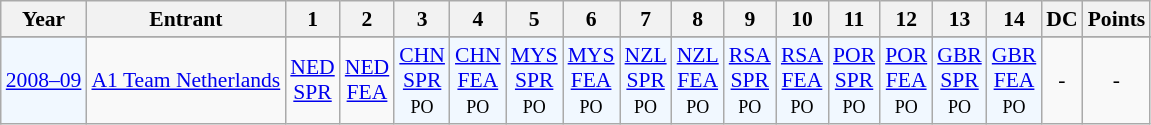<table class="wikitable" style="text-align:center; font-size:90%">
<tr>
<th>Year</th>
<th>Entrant</th>
<th>1</th>
<th>2</th>
<th>3</th>
<th>4</th>
<th>5</th>
<th>6</th>
<th>7</th>
<th>8</th>
<th>9</th>
<th>10</th>
<th>11</th>
<th>12</th>
<th>13</th>
<th>14</th>
<th>DC</th>
<th>Points</th>
</tr>
<tr>
</tr>
<tr>
<td style="background:#F1F8FF;"><a href='#'>2008–09</a></td>
<td><a href='#'>A1 Team Netherlands</a></td>
<td><a href='#'>NED<br>SPR</a></td>
<td><a href='#'>NED<br>FEA</a></td>
<td style="background:#F1F8FF;"><a href='#'>CHN<br>SPR</a><br><small>PO</small></td>
<td style="background:#F1F8FF;"><a href='#'>CHN<br>FEA</a><br><small>PO</small></td>
<td style="background:#F1F8FF;"><a href='#'>MYS<br>SPR</a><br><small>PO</small></td>
<td style="background:#F1F8FF;"><a href='#'>MYS<br>FEA</a><br><small>PO</small></td>
<td style="background:#F1F8FF;"><a href='#'>NZL<br>SPR</a><br><small>PO</small></td>
<td style="background:#F1F8FF;"><a href='#'>NZL<br>FEA</a><br><small>PO</small></td>
<td style="background:#F1F8FF;"><a href='#'>RSA<br>SPR</a><br><small>PO</small></td>
<td style="background:#F1F8FF;"><a href='#'>RSA<br>FEA</a><br><small>PO</small></td>
<td style="background:#F1F8FF;"><a href='#'>POR<br>SPR</a><br><small>PO</small></td>
<td style="background:#F1F8FF;"><a href='#'>POR<br>FEA</a><br><small>PO</small></td>
<td style="background:#F1F8FF;"><a href='#'>GBR<br>SPR</a><br><small>PO</small></td>
<td style="background:#F1F8FF;"><a href='#'>GBR<br>FEA</a><br><small>PO</small></td>
<td>-</td>
<td>-</td>
</tr>
</table>
